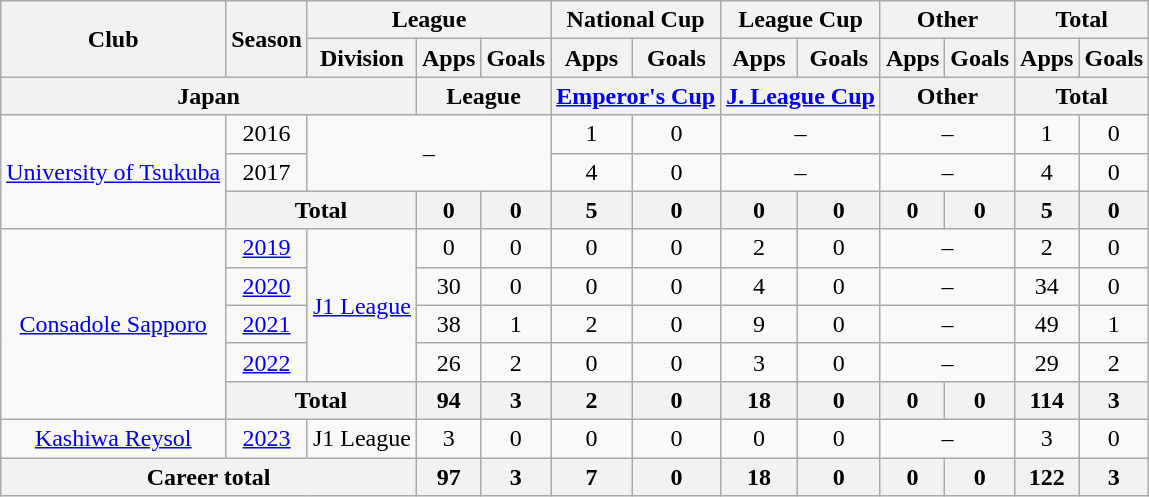<table class="wikitable" style="text-align: center">
<tr>
<th rowspan="2">Club</th>
<th rowspan="2">Season</th>
<th colspan="3">League</th>
<th colspan="2">National Cup</th>
<th colspan="2">League Cup</th>
<th colspan="2">Other</th>
<th colspan="2">Total</th>
</tr>
<tr>
<th>Division</th>
<th>Apps</th>
<th>Goals</th>
<th>Apps</th>
<th>Goals</th>
<th>Apps</th>
<th>Goals</th>
<th>Apps</th>
<th>Goals</th>
<th>Apps</th>
<th>Goals</th>
</tr>
<tr>
<th colspan=3>Japan</th>
<th colspan=2>League</th>
<th colspan=2><a href='#'>Emperor's Cup</a></th>
<th colspan=2><a href='#'>J. League Cup</a></th>
<th colspan=2>Other</th>
<th colspan=2>Total</th>
</tr>
<tr>
<td rowspan="3"><a href='#'>University of Tsukuba</a></td>
<td>2016</td>
<td colspan="3" rowspan="2">–</td>
<td>1</td>
<td>0</td>
<td colspan="2">–</td>
<td colspan="2">–</td>
<td>1</td>
<td>0</td>
</tr>
<tr>
<td>2017</td>
<td>4</td>
<td>0</td>
<td colspan="2">–</td>
<td colspan="2">–</td>
<td>4</td>
<td>0</td>
</tr>
<tr>
<th colspan=2>Total</th>
<th>0</th>
<th>0</th>
<th>5</th>
<th>0</th>
<th>0</th>
<th>0</th>
<th>0</th>
<th>0</th>
<th>5</th>
<th>0</th>
</tr>
<tr>
<td rowspan="5"><a href='#'>Consadole Sapporo</a></td>
<td><a href='#'>2019</a></td>
<td rowspan="4"><a href='#'>J1 League</a></td>
<td>0</td>
<td>0</td>
<td>0</td>
<td>0</td>
<td>2</td>
<td>0</td>
<td colspan="2">–</td>
<td>2</td>
<td>0</td>
</tr>
<tr>
<td><a href='#'>2020</a></td>
<td>30</td>
<td>0</td>
<td>0</td>
<td>0</td>
<td>4</td>
<td>0</td>
<td colspan="2">–</td>
<td>34</td>
<td>0</td>
</tr>
<tr>
<td><a href='#'>2021</a></td>
<td>38</td>
<td>1</td>
<td>2</td>
<td>0</td>
<td>9</td>
<td>0</td>
<td colspan="2">–</td>
<td>49</td>
<td>1</td>
</tr>
<tr>
<td><a href='#'>2022</a></td>
<td>26</td>
<td>2</td>
<td>0</td>
<td>0</td>
<td>3</td>
<td>0</td>
<td colspan="2">–</td>
<td>29</td>
<td>2</td>
</tr>
<tr>
<th colspan=2>Total</th>
<th>94</th>
<th>3</th>
<th>2</th>
<th>0</th>
<th>18</th>
<th>0</th>
<th>0</th>
<th>0</th>
<th>114</th>
<th>3</th>
</tr>
<tr>
<td><a href='#'>Kashiwa Reysol</a></td>
<td><a href='#'>2023</a></td>
<td>J1 League</td>
<td>3</td>
<td>0</td>
<td>0</td>
<td>0</td>
<td>0</td>
<td>0</td>
<td colspan="2">–</td>
<td>3</td>
<td>0</td>
</tr>
<tr>
<th colspan=3>Career total</th>
<th>97</th>
<th>3</th>
<th>7</th>
<th>0</th>
<th>18</th>
<th>0</th>
<th>0</th>
<th>0</th>
<th>122</th>
<th>3</th>
</tr>
</table>
